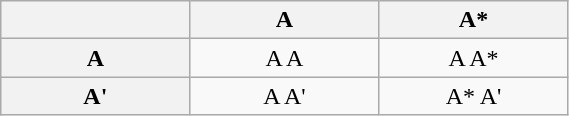<table class="wikitable" style="text-align:center; width:30%">
<tr>
<th width="33%"></th>
<th width="33%">A</th>
<th width="33%">A*</th>
</tr>
<tr>
<th>A</th>
<td>A A</td>
<td>A A*</td>
</tr>
<tr>
<th>A'</th>
<td>A A'</td>
<td>A* A'</td>
</tr>
</table>
